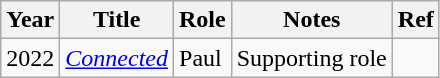<table class="wikitable">
<tr>
<th>Year</th>
<th>Title</th>
<th>Role</th>
<th>Notes</th>
<th>Ref</th>
</tr>
<tr>
<td>2022</td>
<td><em><a href='#'>Connected</a></em></td>
<td>Paul</td>
<td>Supporting role</td>
<td></td>
</tr>
</table>
